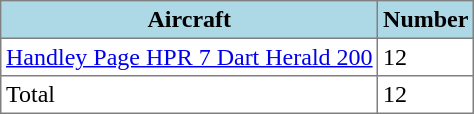<table class="toccolours" border="1" cellpadding="3" style="border-collapse:collapse">
<tr bgcolor=lightblue>
<th>Aircraft</th>
<th>Number</th>
</tr>
<tr>
<td><a href='#'>Handley Page HPR 7 Dart Herald 200</a></td>
<td>12</td>
</tr>
<tr>
<td>Total</td>
<td>12</td>
</tr>
</table>
